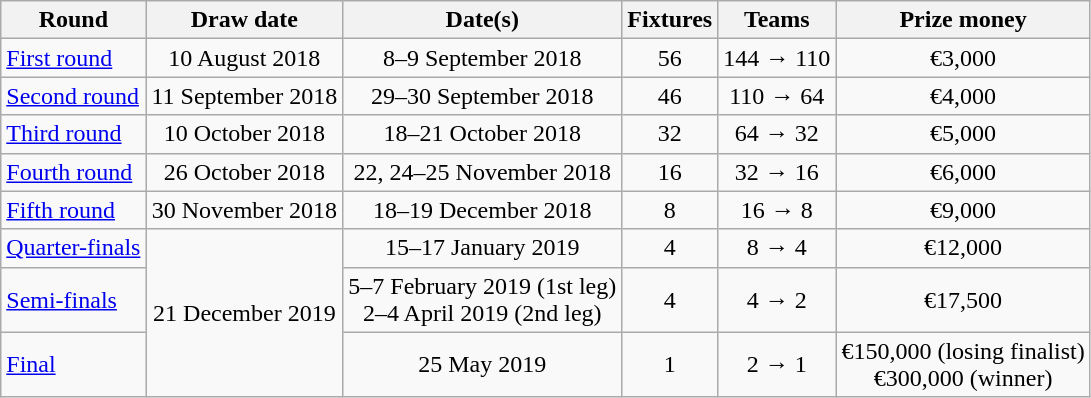<table class="wikitable" style="text-align:center;">
<tr>
<th>Round</th>
<th>Draw date</th>
<th>Date(s)</th>
<th>Fixtures</th>
<th>Teams</th>
<th>Prize money</th>
</tr>
<tr>
<td style="text-align:left;"><a href='#'>First round</a></td>
<td>10 August 2018</td>
<td>8–9 September 2018</td>
<td>56</td>
<td>144 → 110</td>
<td>€3,000</td>
</tr>
<tr>
<td style="text-align:left;"><a href='#'>Second round</a></td>
<td>11 September 2018</td>
<td>29–30 September 2018</td>
<td>46</td>
<td>110 → 64</td>
<td>€4,000</td>
</tr>
<tr>
<td style="text-align:left;"><a href='#'>Third round</a></td>
<td>10 October 2018</td>
<td>18–21 October 2018</td>
<td>32</td>
<td>64 → 32</td>
<td>€5,000</td>
</tr>
<tr>
<td style="text-align:left;"><a href='#'>Fourth round</a></td>
<td>26 October 2018</td>
<td>22, 24–25 November 2018</td>
<td>16</td>
<td>32 → 16</td>
<td>€6,000</td>
</tr>
<tr>
<td style="text-align:left;"><a href='#'>Fifth round</a></td>
<td>30 November 2018</td>
<td>18–19 December 2018</td>
<td>8</td>
<td>16 → 8</td>
<td>€9,000</td>
</tr>
<tr>
<td style="text-align:left;"><a href='#'>Quarter-finals</a></td>
<td rowspan=3>21 December 2019</td>
<td>15–17 January 2019</td>
<td>4</td>
<td>8 → 4</td>
<td>€12,000</td>
</tr>
<tr>
<td style="text-align:left;"><a href='#'>Semi-finals</a></td>
<td>5–7 February 2019 (1st leg)<br>2–4 April 2019 (2nd leg)</td>
<td>4</td>
<td>4 → 2</td>
<td>€17,500</td>
</tr>
<tr>
<td style="text-align:left;"><a href='#'>Final</a></td>
<td>25 May 2019</td>
<td>1</td>
<td>2 → 1</td>
<td>€150,000 (losing finalist)<br>€300,000 (winner)</td>
</tr>
</table>
